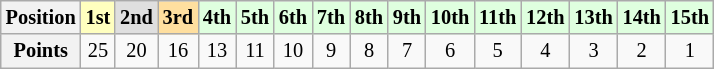<table class="wikitable" style="font-size:85%; text-align:center">
<tr>
<th>Position</th>
<td style="background:#ffffbf;"><strong>1st</strong></td>
<td style="background:#dfdfdf;"><strong>2nd</strong></td>
<td style="background:#ffdf9f;"><strong>3rd</strong></td>
<td style="background:#dfffdf;"><strong>4th</strong></td>
<td style="background:#dfffdf;"><strong>5th</strong></td>
<td style="background:#dfffdf;"><strong>6th</strong></td>
<td style="background:#dfffdf;"><strong>7th</strong></td>
<td style="background:#dfffdf;"><strong>8th</strong></td>
<td style="background:#dfffdf;"><strong>9th</strong></td>
<td style="background:#dfffdf;"><strong>10th</strong></td>
<td style="background:#dfffdf;"><strong>11th</strong></td>
<td style="background:#dfffdf;"><strong>12th</strong></td>
<td style="background:#dfffdf;"><strong>13th</strong></td>
<td style="background:#dfffdf;"><strong>14th</strong></td>
<td style="background:#dfffdf;"><strong>15th</strong></td>
</tr>
<tr>
<th>Points</th>
<td>25</td>
<td>20</td>
<td>16</td>
<td>13</td>
<td>11</td>
<td>10</td>
<td>9</td>
<td>8</td>
<td>7</td>
<td>6</td>
<td>5</td>
<td>4</td>
<td>3</td>
<td>2</td>
<td>1</td>
</tr>
</table>
